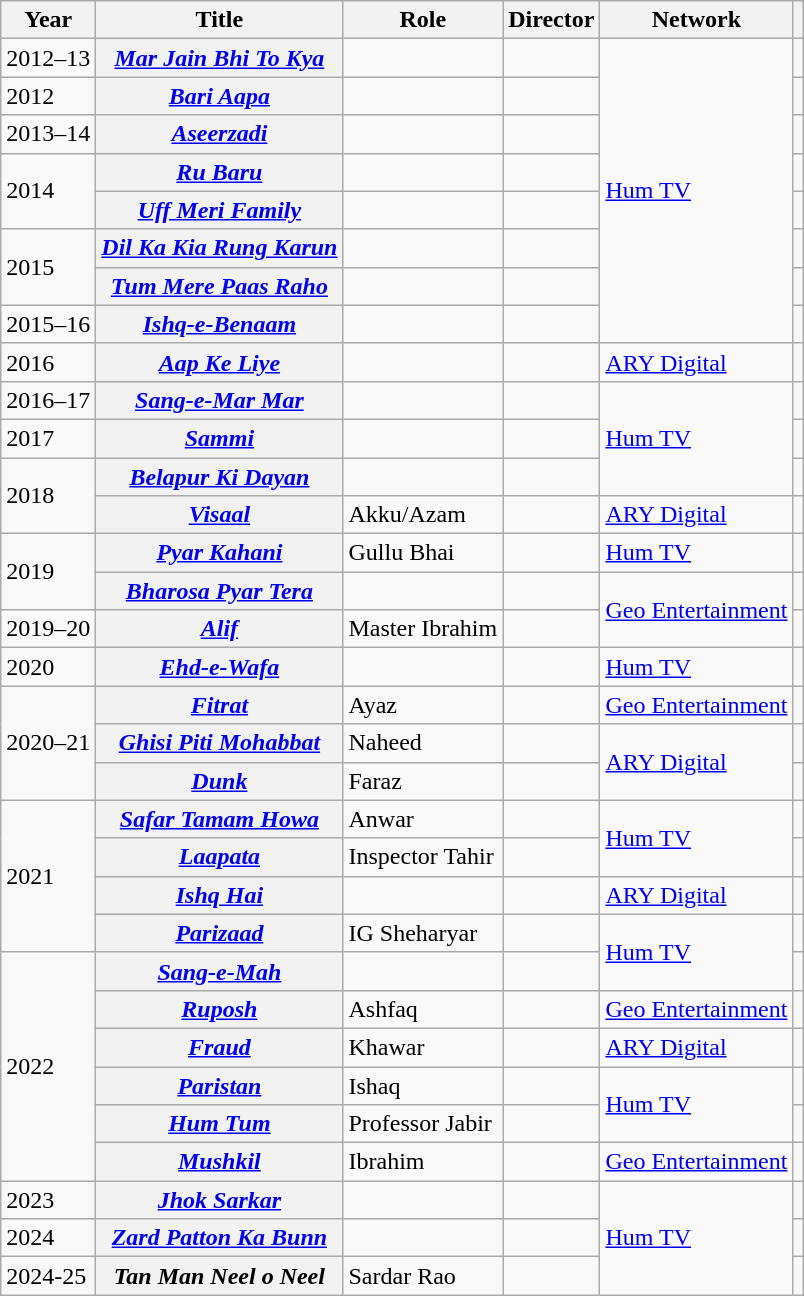<table class="wikitable sortable plainrowheaders">
<tr>
<th scope="col">Year</th>
<th scope="col">Title</th>
<th scope="col">Role</th>
<th scope="col">Director</th>
<th>Network</th>
<th scope="col" class="unsortable"></th>
</tr>
<tr>
<td>2012–13</td>
<th scope="row"><em><a href='#'>Mar Jain Bhi To Kya</a></em></th>
<td></td>
<td></td>
<td rowspan="8"><a href='#'>Hum TV</a></td>
<td></td>
</tr>
<tr>
<td>2012</td>
<th scope="row"><em><a href='#'>Bari Aapa</a></em></th>
<td></td>
<td></td>
<td></td>
</tr>
<tr>
<td>2013–14</td>
<th scope="row"><em><a href='#'>Aseerzadi</a></em></th>
<td></td>
<td></td>
<td></td>
</tr>
<tr>
<td rowspan="2">2014</td>
<th scope="row"><em><a href='#'>Ru Baru</a></em></th>
<td></td>
<td></td>
<td></td>
</tr>
<tr>
<th scope="row"><em><a href='#'>Uff Meri Family</a></em></th>
<td></td>
<td></td>
<td></td>
</tr>
<tr>
<td rowspan="2">2015</td>
<th scope="row"><em><a href='#'>Dil Ka Kia Rung Karun</a></em></th>
<td></td>
<td></td>
<td></td>
</tr>
<tr>
<th scope="row"><em><a href='#'>Tum Mere Paas Raho</a></em></th>
<td></td>
<td></td>
<td></td>
</tr>
<tr>
<td>2015–16</td>
<th scope="row"><em><a href='#'>Ishq-e-Benaam</a></em></th>
<td></td>
<td></td>
<td></td>
</tr>
<tr>
<td>2016</td>
<th scope="row"><em><a href='#'>Aap Ke Liye</a></em></th>
<td></td>
<td></td>
<td><a href='#'>ARY Digital</a></td>
<td></td>
</tr>
<tr>
<td>2016–17</td>
<th scope="row"><em><a href='#'>Sang-e-Mar Mar</a></em></th>
<td></td>
<td></td>
<td rowspan="3"><a href='#'>Hum TV</a></td>
<td></td>
</tr>
<tr>
<td>2017</td>
<th scope="row"><em><a href='#'>Sammi</a></em></th>
<td></td>
<td></td>
<td></td>
</tr>
<tr>
<td rowspan="2">2018</td>
<th scope="row"><em><a href='#'>Belapur Ki Dayan</a></em></th>
<td></td>
<td></td>
<td></td>
</tr>
<tr>
<th scope="row"><em><a href='#'>Visaal</a></em></th>
<td>Akku/Azam</td>
<td></td>
<td><a href='#'>ARY Digital</a></td>
<td></td>
</tr>
<tr>
<td rowspan="2">2019</td>
<th scope="row"><em><a href='#'>Pyar Kahani</a></em></th>
<td>Gullu Bhai</td>
<td></td>
<td><a href='#'>Hum TV</a></td>
<td></td>
</tr>
<tr>
<th scope="row"><em><a href='#'>Bharosa Pyar Tera</a></em></th>
<td></td>
<td></td>
<td rowspan="2"><a href='#'>Geo Entertainment</a></td>
<td></td>
</tr>
<tr>
<td>2019–20</td>
<th scope="row"><em><a href='#'>Alif</a></em></th>
<td>Master Ibrahim</td>
<td></td>
<td></td>
</tr>
<tr>
<td>2020</td>
<th scope="row"><em><a href='#'>Ehd-e-Wafa</a></em></th>
<td></td>
<td></td>
<td><a href='#'>Hum TV</a></td>
<td></td>
</tr>
<tr>
<td rowspan="3">2020–21</td>
<th scope="row"><em><a href='#'>Fitrat</a></em></th>
<td>Ayaz</td>
<td></td>
<td><a href='#'>Geo Entertainment</a></td>
<td></td>
</tr>
<tr>
<th scope="row"><em><a href='#'>Ghisi Piti Mohabbat</a></em></th>
<td>Naheed</td>
<td></td>
<td rowspan="2"><a href='#'>ARY Digital</a></td>
<td></td>
</tr>
<tr>
<th scope="row"><em><a href='#'>Dunk</a></em></th>
<td>Faraz</td>
<td></td>
<td></td>
</tr>
<tr>
<td rowspan="4">2021</td>
<th scope="row"><em><a href='#'>Safar Tamam Howa</a></em></th>
<td>Anwar</td>
<td></td>
<td rowspan="2"><a href='#'>Hum TV</a></td>
<td></td>
</tr>
<tr>
<th scope="row"><em><a href='#'>Laapata</a></em></th>
<td>Inspector Tahir</td>
<td></td>
<td></td>
</tr>
<tr>
<th scope="row"><em><a href='#'>Ishq Hai</a></em></th>
<td></td>
<td></td>
<td><a href='#'>ARY Digital</a></td>
<td></td>
</tr>
<tr>
<th scope="row"><em><a href='#'>Parizaad</a></em></th>
<td>IG Sheharyar</td>
<td></td>
<td rowspan="2"><a href='#'>Hum TV</a></td>
<td></td>
</tr>
<tr>
<td rowspan="6">2022</td>
<th scope="row"><em><a href='#'>Sang-e-Mah</a></em></th>
<td></td>
<td></td>
<td></td>
</tr>
<tr>
<th scope="row"><em><a href='#'>Ruposh</a></em></th>
<td>Ashfaq</td>
<td></td>
<td><a href='#'>Geo Entertainment</a></td>
<td></td>
</tr>
<tr>
<th scope="row"><em><a href='#'>Fraud</a></em></th>
<td>Khawar</td>
<td></td>
<td><a href='#'>ARY Digital</a></td>
<td></td>
</tr>
<tr>
<th scope="row"><em><a href='#'>Paristan</a></em></th>
<td>Ishaq</td>
<td></td>
<td rowspan="2"><a href='#'>Hum TV</a></td>
<td></td>
</tr>
<tr>
<th scope="row"><em><a href='#'>Hum Tum</a></em></th>
<td>Professor Jabir</td>
<td></td>
<td></td>
</tr>
<tr>
<th scope="row"><em><a href='#'>Mushkil</a></em></th>
<td>Ibrahim</td>
<td></td>
<td><a href='#'>Geo Entertainment</a></td>
<td></td>
</tr>
<tr>
<td>2023</td>
<th scope="row"><em><a href='#'>Jhok Sarkar</a></em></th>
<td></td>
<td></td>
<td rowspan="3"><a href='#'>Hum TV</a></td>
<td></td>
</tr>
<tr>
<td>2024</td>
<th scope="row"><em><a href='#'>Zard Patton Ka Bunn</a></em></th>
<td></td>
<td></td>
<td></td>
</tr>
<tr>
<td>2024-25</td>
<th scope="row"><em>Tan Man Neel o Neel</em></th>
<td>Sardar Rao</td>
<td></td>
<td></td>
</tr>
</table>
